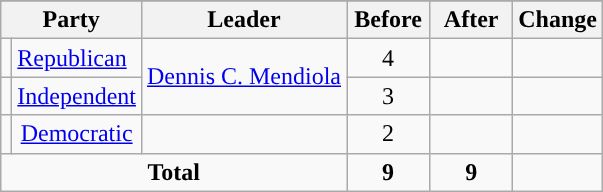<table class="wikitable" style="text-align:center;">
<tr>
</tr>
<tr>
<th colspan="2">Party</th>
<th>Leader</th>
<th style="width:3em">Before</th>
<th style="width:3em">After</th>
<th style="width:3em">Change</th>
</tr>
<tr>
<td style="background-color:"></td>
<td style="text-align:left;"><a href='#'>Republican</a></td>
<td rowspan="2"><a href='#'>Dennis C. Mendiola</a></td>
<td>4</td>
<td></td>
<td></td>
</tr>
<tr>
<td style="background-color:"></td>
<td style="text-align:left;"><a href='#'>Independent</a></td>
<td>3</td>
<td></td>
<td></td>
</tr>
<tr>
<td style="background-color:"></td>
<td><a href='#'>Democratic</a></td>
<td></td>
<td>2</td>
<td></td>
<td></td>
</tr>
<tr>
<td colspan="3"><strong>Total</strong></td>
<td><strong>9</strong></td>
<td><strong>9</strong></td>
<td></td>
</tr>
</table>
